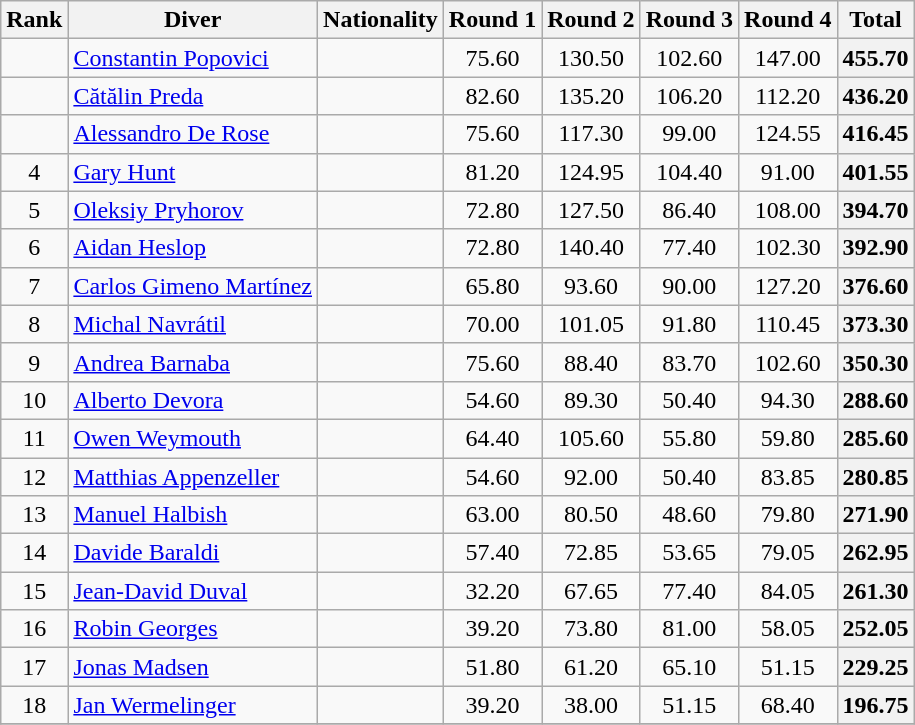<table class="wikitable sortable" style="text-align:center">
<tr>
<th>Rank</th>
<th>Diver</th>
<th>Nationality</th>
<th>Round 1</th>
<th>Round 2</th>
<th>Round 3</th>
<th>Round 4</th>
<th>Total</th>
</tr>
<tr>
<td></td>
<td align=left><a href='#'>Constantin Popovici</a></td>
<td align=left></td>
<td>75.60</td>
<td>130.50</td>
<td>102.60</td>
<td>147.00</td>
<th>455.70</th>
</tr>
<tr>
<td></td>
<td align=left><a href='#'>Cătălin Preda</a></td>
<td align=left></td>
<td>82.60</td>
<td>135.20</td>
<td>106.20</td>
<td>112.20</td>
<th>436.20</th>
</tr>
<tr>
<td></td>
<td align=left><a href='#'>Alessandro De Rose</a></td>
<td align=left></td>
<td>75.60</td>
<td>117.30</td>
<td>99.00</td>
<td>124.55</td>
<th>416.45</th>
</tr>
<tr>
<td>4</td>
<td align=left><a href='#'>Gary Hunt</a></td>
<td align=left></td>
<td>81.20</td>
<td>124.95</td>
<td>104.40</td>
<td>91.00</td>
<th>401.55</th>
</tr>
<tr>
<td>5</td>
<td align=left><a href='#'>Oleksiy Pryhorov</a></td>
<td align=left></td>
<td>72.80</td>
<td>127.50</td>
<td>86.40</td>
<td>108.00</td>
<th>394.70</th>
</tr>
<tr>
<td>6</td>
<td align=left><a href='#'>Aidan Heslop</a></td>
<td align=left></td>
<td>72.80</td>
<td>140.40</td>
<td>77.40</td>
<td>102.30</td>
<th>392.90</th>
</tr>
<tr>
<td>7</td>
<td align=left><a href='#'>Carlos Gimeno Martínez</a></td>
<td align=left></td>
<td>65.80</td>
<td>93.60</td>
<td>90.00</td>
<td>127.20</td>
<th>376.60</th>
</tr>
<tr>
<td>8</td>
<td align=left><a href='#'>Michal Navrátil</a></td>
<td align=left></td>
<td>70.00</td>
<td>101.05</td>
<td>91.80</td>
<td>110.45</td>
<th>373.30</th>
</tr>
<tr>
<td>9</td>
<td align=left><a href='#'>Andrea Barnaba</a></td>
<td align=left></td>
<td>75.60</td>
<td>88.40</td>
<td>83.70</td>
<td>102.60</td>
<th>350.30</th>
</tr>
<tr>
<td>10</td>
<td align=left><a href='#'>Alberto Devora</a></td>
<td align=left></td>
<td>54.60</td>
<td>89.30</td>
<td>50.40</td>
<td>94.30</td>
<th>288.60</th>
</tr>
<tr>
<td>11</td>
<td align=left><a href='#'>Owen Weymouth</a></td>
<td align=left></td>
<td>64.40</td>
<td>105.60</td>
<td>55.80</td>
<td>59.80</td>
<th>285.60</th>
</tr>
<tr>
<td>12</td>
<td align=left><a href='#'>Matthias Appenzeller</a></td>
<td align=left></td>
<td>54.60</td>
<td>92.00</td>
<td>50.40</td>
<td>83.85</td>
<th>280.85</th>
</tr>
<tr>
<td>13</td>
<td align=left><a href='#'>Manuel Halbish</a></td>
<td align=left></td>
<td>63.00</td>
<td>80.50</td>
<td>48.60</td>
<td>79.80</td>
<th>271.90</th>
</tr>
<tr>
<td>14</td>
<td align=left><a href='#'>Davide Baraldi</a></td>
<td align=left></td>
<td>57.40</td>
<td>72.85</td>
<td>53.65</td>
<td>79.05</td>
<th>262.95</th>
</tr>
<tr>
<td>15</td>
<td align=left><a href='#'>Jean-David Duval</a></td>
<td align=left></td>
<td>32.20</td>
<td>67.65</td>
<td>77.40</td>
<td>84.05</td>
<th>261.30</th>
</tr>
<tr>
<td>16</td>
<td align=left><a href='#'>Robin Georges</a></td>
<td align=left></td>
<td>39.20</td>
<td>73.80</td>
<td>81.00</td>
<td>58.05</td>
<th>252.05</th>
</tr>
<tr>
<td>17</td>
<td align=left><a href='#'>Jonas Madsen</a></td>
<td align=left></td>
<td>51.80</td>
<td>61.20</td>
<td>65.10</td>
<td>51.15</td>
<th>229.25</th>
</tr>
<tr>
<td>18</td>
<td align=left><a href='#'>Jan Wermelinger</a></td>
<td align=left></td>
<td>39.20</td>
<td>38.00</td>
<td>51.15</td>
<td>68.40</td>
<th>196.75</th>
</tr>
<tr>
</tr>
</table>
